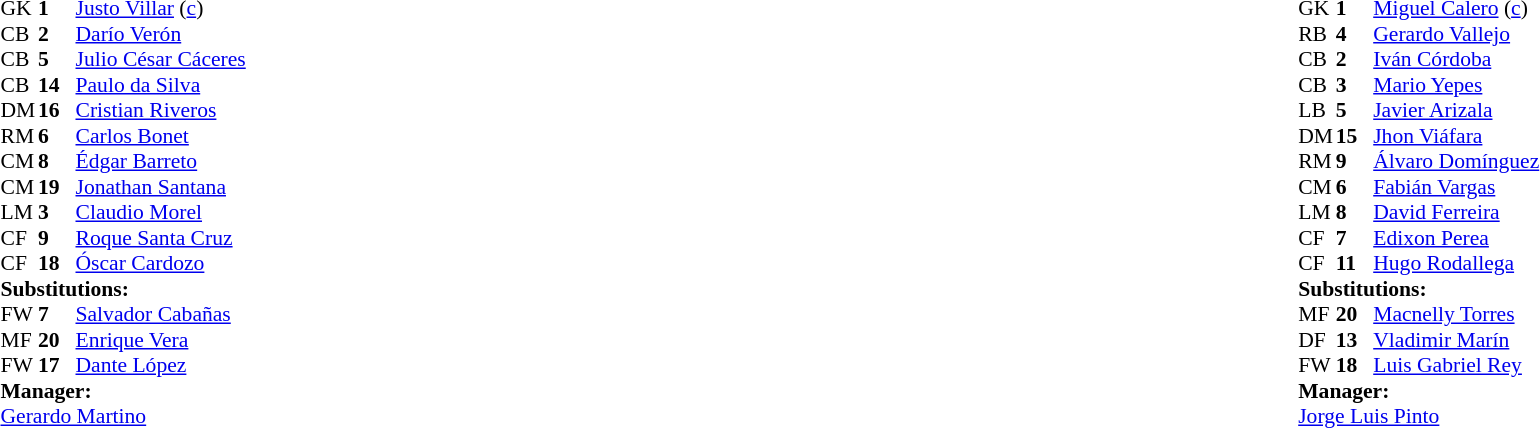<table width="100%">
<tr>
<td valign="top" width="50%"><br><table style="font-size: 90%" cellspacing="0" cellpadding="0">
<tr>
<th width=25></th>
<th width=25></th>
</tr>
<tr>
<td>GK</td>
<td><strong>1</strong></td>
<td><a href='#'>Justo Villar</a> (<a href='#'>c</a>)</td>
</tr>
<tr>
<td>CB</td>
<td><strong>2</strong></td>
<td><a href='#'>Darío Verón</a></td>
</tr>
<tr>
<td>CB</td>
<td><strong>5</strong></td>
<td><a href='#'>Julio César Cáceres</a></td>
</tr>
<tr>
<td>CB</td>
<td><strong>14</strong></td>
<td><a href='#'>Paulo da Silva</a></td>
</tr>
<tr>
<td>DM</td>
<td><strong>16</strong></td>
<td><a href='#'>Cristian Riveros</a></td>
</tr>
<tr>
<td>RM</td>
<td><strong>6</strong></td>
<td><a href='#'>Carlos Bonet</a></td>
</tr>
<tr>
<td>CM</td>
<td><strong>8</strong></td>
<td><a href='#'>Édgar Barreto</a></td>
</tr>
<tr>
<td>CM</td>
<td><strong>19</strong></td>
<td><a href='#'>Jonathan Santana</a></td>
<td></td>
<td></td>
</tr>
<tr>
<td>LM</td>
<td><strong>3</strong></td>
<td><a href='#'>Claudio Morel</a></td>
</tr>
<tr>
<td>CF</td>
<td><strong>9</strong></td>
<td><a href='#'>Roque Santa Cruz</a></td>
<td></td>
<td></td>
</tr>
<tr>
<td>CF</td>
<td><strong>18</strong></td>
<td><a href='#'>Óscar Cardozo</a></td>
<td></td>
<td></td>
</tr>
<tr>
<td colspan=3><strong>Substitutions:</strong></td>
</tr>
<tr>
<td>FW</td>
<td><strong>7</strong></td>
<td><a href='#'>Salvador Cabañas</a></td>
<td></td>
<td></td>
</tr>
<tr>
<td>MF</td>
<td><strong>20</strong></td>
<td><a href='#'>Enrique Vera</a></td>
<td></td>
<td></td>
</tr>
<tr>
<td>FW</td>
<td><strong>17</strong></td>
<td><a href='#'>Dante López</a></td>
<td></td>
<td></td>
</tr>
<tr>
<td colspan=3><strong>Manager:</strong></td>
</tr>
<tr>
<td colspan="4"> <a href='#'>Gerardo Martino</a></td>
</tr>
</table>
</td>
<td valign="top"></td>
<td valign="top" width="50%"><br><table style="font-size: 90%" cellspacing="0" cellpadding="0" align="center">
<tr>
<th width=25></th>
<th width=25></th>
</tr>
<tr>
<td>GK</td>
<td><strong>1</strong></td>
<td><a href='#'>Miguel Calero</a> (<a href='#'>c</a>)</td>
</tr>
<tr>
<td>RB</td>
<td><strong>4</strong></td>
<td><a href='#'>Gerardo Vallejo</a></td>
</tr>
<tr>
<td>CB</td>
<td><strong>2</strong></td>
<td><a href='#'>Iván Córdoba</a></td>
</tr>
<tr>
<td>CB</td>
<td><strong>3</strong></td>
<td><a href='#'>Mario Yepes</a></td>
</tr>
<tr>
<td>LB</td>
<td><strong>5</strong></td>
<td><a href='#'>Javier Arizala</a></td>
<td></td>
<td></td>
</tr>
<tr>
<td>DM</td>
<td><strong>15</strong></td>
<td><a href='#'>Jhon Viáfara</a></td>
</tr>
<tr>
<td>RM</td>
<td><strong>9</strong></td>
<td><a href='#'>Álvaro Domínguez</a></td>
<td></td>
<td></td>
</tr>
<tr>
<td>CM</td>
<td><strong>6</strong></td>
<td><a href='#'>Fabián Vargas</a></td>
</tr>
<tr>
<td>LM</td>
<td><strong>8</strong></td>
<td><a href='#'>David Ferreira</a></td>
</tr>
<tr>
<td>CF</td>
<td><strong>7</strong></td>
<td><a href='#'>Edixon Perea</a></td>
</tr>
<tr>
<td>CF</td>
<td><strong>11</strong></td>
<td><a href='#'>Hugo Rodallega</a></td>
<td></td>
<td></td>
</tr>
<tr>
<td colspan=3><strong>Substitutions:</strong></td>
</tr>
<tr>
<td>MF</td>
<td><strong>20</strong></td>
<td><a href='#'>Macnelly Torres</a></td>
<td></td>
<td></td>
</tr>
<tr>
<td>DF</td>
<td><strong>13</strong></td>
<td><a href='#'>Vladimir Marín</a></td>
<td></td>
<td></td>
</tr>
<tr>
<td>FW</td>
<td><strong>18</strong></td>
<td><a href='#'>Luis Gabriel Rey</a></td>
<td></td>
<td></td>
</tr>
<tr>
<td colspan=3><strong>Manager:</strong></td>
</tr>
<tr>
<td colspan=3><a href='#'>Jorge Luis Pinto</a></td>
</tr>
</table>
</td>
</tr>
</table>
